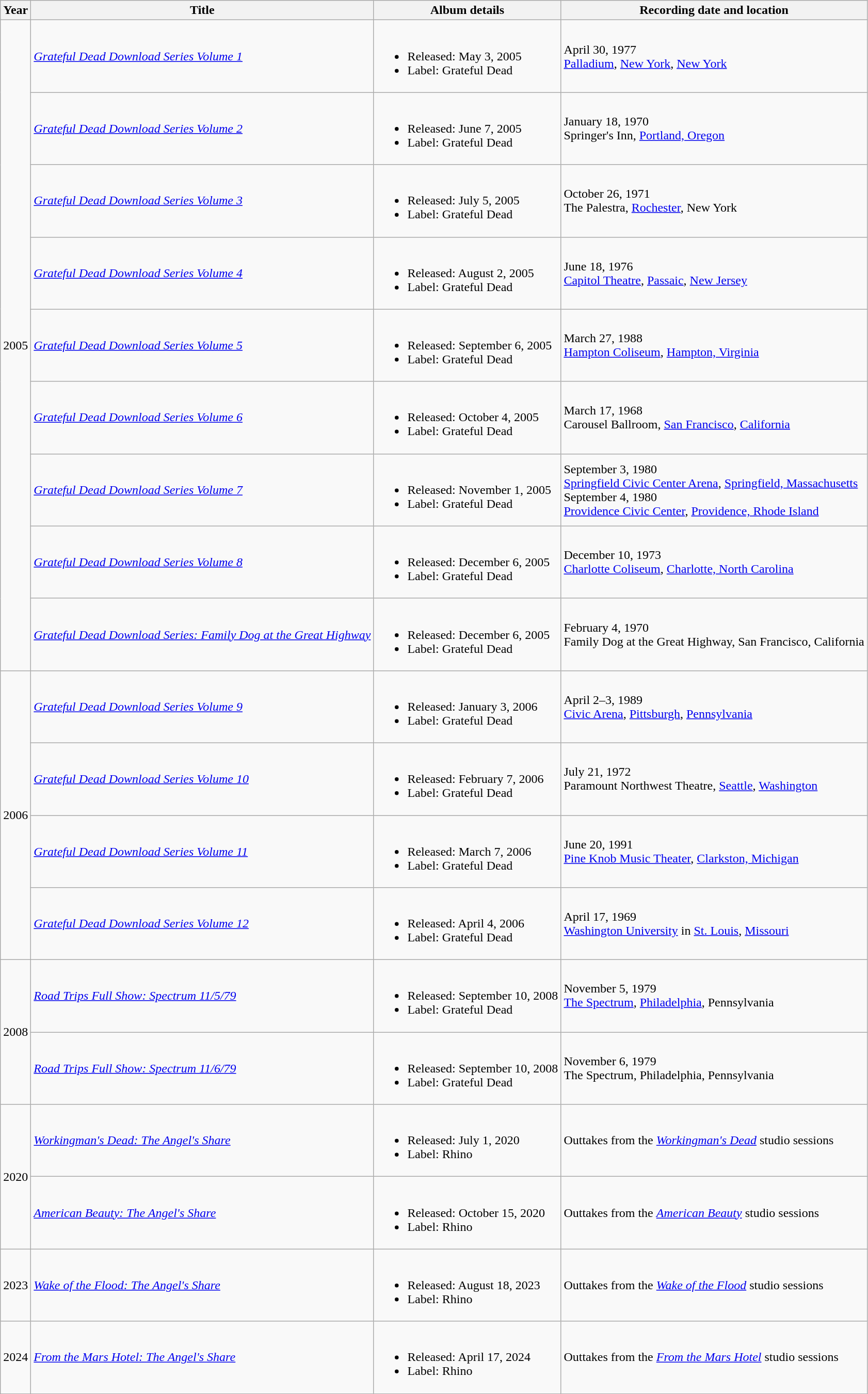<table class="wikitable">
<tr>
<th scope="col">Year</th>
<th scope="col">Title</th>
<th scope="col">Album details</th>
<th scope="col">Recording date and location</th>
</tr>
<tr>
<td rowspan="9">2005</td>
<td><em><a href='#'>Grateful Dead Download Series Volume 1</a></em></td>
<td><br><ul><li>Released: May 3, 2005</li><li>Label: Grateful Dead</li></ul></td>
<td>April 30, 1977 <br> <a href='#'>Palladium</a>, <a href='#'>New York</a>, <a href='#'>New York</a></td>
</tr>
<tr>
<td><em><a href='#'>Grateful Dead Download Series Volume 2</a></em></td>
<td><br><ul><li>Released: June 7, 2005</li><li>Label: Grateful Dead</li></ul></td>
<td>January 18, 1970 <br> Springer's Inn, <a href='#'>Portland, Oregon</a></td>
</tr>
<tr>
<td><em><a href='#'>Grateful Dead Download Series Volume 3</a></em></td>
<td><br><ul><li>Released: July 5, 2005</li><li>Label: Grateful Dead</li></ul></td>
<td>October 26, 1971 <br> The Palestra, <a href='#'>Rochester</a>, New York</td>
</tr>
<tr>
<td><em><a href='#'>Grateful Dead Download Series Volume 4</a></em></td>
<td><br><ul><li>Released: August 2, 2005</li><li>Label: Grateful Dead</li></ul></td>
<td>June 18, 1976 <br> <a href='#'>Capitol Theatre</a>, <a href='#'>Passaic</a>, <a href='#'>New Jersey</a></td>
</tr>
<tr>
<td><em><a href='#'>Grateful Dead Download Series Volume 5</a></em></td>
<td><br><ul><li>Released: September 6, 2005</li><li>Label: Grateful Dead</li></ul></td>
<td>March 27, 1988 <br> <a href='#'>Hampton Coliseum</a>, <a href='#'>Hampton, Virginia</a></td>
</tr>
<tr>
<td><em><a href='#'>Grateful Dead Download Series Volume 6</a></em></td>
<td><br><ul><li>Released: October 4, 2005</li><li>Label: Grateful Dead</li></ul></td>
<td>March 17, 1968 <br> Carousel Ballroom, <a href='#'>San Francisco</a>, <a href='#'>California</a></td>
</tr>
<tr>
<td><em><a href='#'>Grateful Dead Download Series Volume 7</a></em></td>
<td><br><ul><li>Released: November 1, 2005</li><li>Label: Grateful Dead</li></ul></td>
<td>September 3, 1980 <br> <a href='#'>Springfield Civic Center Arena</a>, <a href='#'>Springfield, Massachusetts</a> <br> September 4, 1980 <br> <a href='#'>Providence Civic Center</a>, <a href='#'>Providence, Rhode Island</a></td>
</tr>
<tr>
<td><em><a href='#'>Grateful Dead Download Series Volume 8</a></em></td>
<td><br><ul><li>Released: December 6, 2005</li><li>Label: Grateful Dead</li></ul></td>
<td>December 10, 1973 <br> <a href='#'>Charlotte Coliseum</a>, <a href='#'>Charlotte, North Carolina</a></td>
</tr>
<tr>
<td><em><a href='#'>Grateful Dead Download Series: Family Dog at the Great Highway</a></em></td>
<td><br><ul><li>Released: December 6, 2005</li><li>Label: Grateful Dead</li></ul></td>
<td>February 4, 1970 <br> Family Dog at the Great Highway, San Francisco, California</td>
</tr>
<tr>
<td rowspan="4">2006</td>
<td><em><a href='#'>Grateful Dead Download Series Volume 9</a></em></td>
<td><br><ul><li>Released: January 3, 2006</li><li>Label: Grateful Dead</li></ul></td>
<td>April 2–3, 1989 <br> <a href='#'>Civic Arena</a>, <a href='#'>Pittsburgh</a>, <a href='#'>Pennsylvania</a></td>
</tr>
<tr>
<td><em><a href='#'>Grateful Dead Download Series Volume 10</a></em></td>
<td><br><ul><li>Released: February 7, 2006</li><li>Label: Grateful Dead</li></ul></td>
<td>July 21, 1972 <br> Paramount Northwest Theatre, <a href='#'>Seattle</a>, <a href='#'>Washington</a></td>
</tr>
<tr>
<td><em><a href='#'>Grateful Dead Download Series Volume 11</a></em></td>
<td><br><ul><li>Released: March 7, 2006</li><li>Label: Grateful Dead</li></ul></td>
<td>June 20, 1991 <br> <a href='#'>Pine Knob Music Theater</a>, <a href='#'>Clarkston, Michigan</a></td>
</tr>
<tr>
<td><em><a href='#'>Grateful Dead Download Series Volume 12</a></em></td>
<td><br><ul><li>Released: April 4, 2006</li><li>Label: Grateful Dead</li></ul></td>
<td>April 17, 1969 <br> <a href='#'>Washington University</a> in <a href='#'>St. Louis</a>, <a href='#'>Missouri</a></td>
</tr>
<tr>
<td rowspan="2">2008</td>
<td><em><a href='#'>Road Trips Full Show: Spectrum 11/5/79</a></em></td>
<td><br><ul><li>Released: September 10, 2008</li><li>Label: Grateful Dead</li></ul></td>
<td>November 5, 1979 <br> <a href='#'>The Spectrum</a>, <a href='#'>Philadelphia</a>, Pennsylvania</td>
</tr>
<tr>
<td><em><a href='#'>Road Trips Full Show: Spectrum 11/6/79</a></em></td>
<td><br><ul><li>Released: September 10, 2008</li><li>Label: Grateful Dead</li></ul></td>
<td>November 6, 1979 <br> The Spectrum, Philadelphia, Pennsylvania</td>
</tr>
<tr>
<td rowspan="2">2020</td>
<td><em><a href='#'>Workingman's Dead: The Angel's Share</a></em></td>
<td><br><ul><li>Released: July 1, 2020</li><li>Label: Rhino</li></ul></td>
<td>Outtakes from the <em><a href='#'>Workingman's Dead</a></em> studio sessions</td>
</tr>
<tr>
<td><em><a href='#'> American Beauty: The Angel's Share</a></em></td>
<td><br><ul><li>Released: October 15, 2020</li><li>Label: Rhino</li></ul></td>
<td>Outtakes from the <em><a href='#'>American Beauty</a></em> studio sessions</td>
</tr>
<tr>
<td>2023</td>
<td><em><a href='#'>Wake of the Flood: The Angel's Share</a></em></td>
<td><br><ul><li>Released: August 18, 2023</li><li>Label: Rhino</li></ul></td>
<td>Outtakes from the <em><a href='#'>Wake of the Flood</a></em> studio sessions</td>
</tr>
<tr>
<td>2024</td>
<td><em><a href='#'>From the Mars Hotel: The Angel's Share</a></em></td>
<td><br><ul><li>Released: April 17, 2024</li><li>Label: Rhino</li></ul></td>
<td>Outtakes from the <em><a href='#'>From the Mars Hotel</a></em> studio sessions</td>
</tr>
</table>
